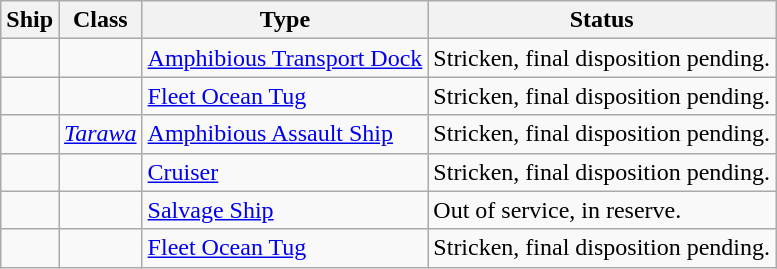<table class="wikitable sortable">
<tr>
<th>Ship</th>
<th>Class</th>
<th>Type</th>
<th>Status</th>
</tr>
<tr>
<td></td>
<td></td>
<td><a href='#'>Amphibious Transport Dock</a></td>
<td>Stricken, final disposition pending.</td>
</tr>
<tr>
<td></td>
<td></td>
<td><a href='#'>Fleet Ocean Tug</a></td>
<td>Stricken, final disposition pending.</td>
</tr>
<tr>
<td></td>
<td><a href='#'><em>Tarawa</em></a></td>
<td><a href='#'>Amphibious Assault Ship</a></td>
<td>Stricken, final disposition pending.</td>
</tr>
<tr>
<td></td>
<td></td>
<td><a href='#'>Cruiser</a></td>
<td>Stricken, final disposition pending.</td>
</tr>
<tr>
<td></td>
<td></td>
<td><a href='#'>Salvage Ship</a></td>
<td>Out of service, in reserve.</td>
</tr>
<tr>
<td></td>
<td></td>
<td><a href='#'>Fleet Ocean Tug</a></td>
<td>Stricken, final disposition pending.</td>
</tr>
</table>
